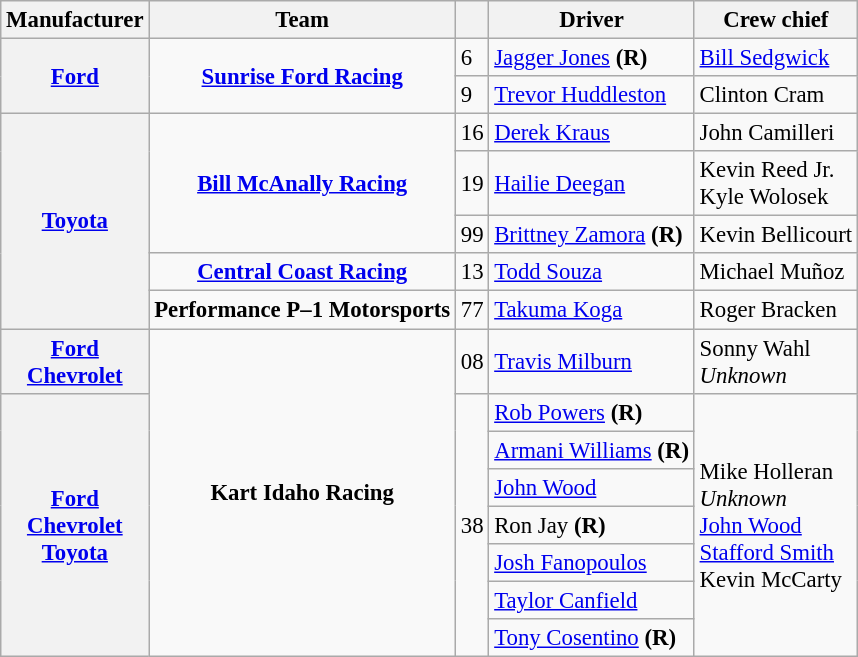<table class="wikitable" style="font-size: 95%;">
<tr>
<th>Manufacturer</th>
<th>Team</th>
<th></th>
<th>Driver</th>
<th>Crew chief</th>
</tr>
<tr>
<th rowspan="2"><a href='#'>Ford</a></th>
<td rowspan="2" style="text-align:center;"><strong><a href='#'>Sunrise Ford Racing</a></strong></td>
<td>6</td>
<td><a href='#'>Jagger Jones</a> <strong>(R)</strong></td>
<td><a href='#'>Bill Sedgwick</a></td>
</tr>
<tr>
<td>9</td>
<td><a href='#'>Trevor Huddleston</a></td>
<td>Clinton Cram</td>
</tr>
<tr>
<th rowspan="5"><a href='#'>Toyota</a></th>
<td rowspan="3" style="text-align:center;"><a href='#'><strong>Bill McAnally Racing</strong></a></td>
<td>16</td>
<td><a href='#'>Derek Kraus</a></td>
<td>John Camilleri</td>
</tr>
<tr>
<td>19</td>
<td><a href='#'>Hailie Deegan</a></td>
<td>Kevin Reed Jr. <small></small><br>Kyle Wolosek <small></small></td>
</tr>
<tr>
<td>99</td>
<td><a href='#'>Brittney Zamora</a> <strong>(R)</strong></td>
<td>Kevin Bellicourt</td>
</tr>
<tr>
<td style="text-align:center;"><a href='#'><strong>Central Coast Racing</strong></a></td>
<td>13</td>
<td><a href='#'>Todd Souza</a></td>
<td>Michael Muñoz</td>
</tr>
<tr>
<td style="text-align:center;"><strong>Performance P–1 Motorsports</strong></td>
<td>77</td>
<td><a href='#'>Takuma Koga</a></td>
<td>Roger Bracken</td>
</tr>
<tr>
<th><a href='#'>Ford</a> <small></small><br><a href='#'>Chevrolet</a> <small></small></th>
<td rowspan="8" style="text-align:center;"><strong>Kart Idaho Racing</strong></td>
<td>08</td>
<td><a href='#'>Travis Milburn</a></td>
<td>Sonny Wahl <small></small><br><em>Unknown</em> <small></small></td>
</tr>
<tr>
<th rowspan="7"><a href='#'>Ford</a> <small></small><br><a href='#'>Chevrolet</a> <small></small><br><a href='#'>Toyota</a> <small></small></th>
<td rowspan="7">38</td>
<td><a href='#'>Rob Powers</a> <strong>(R)</strong> <small></small></td>
<td rowspan="7">Mike Holleran <small></small><br><em>Unknown</em> <small></small><br><a href='#'>John Wood</a> <small></small><br><a href='#'>Stafford Smith</a> <small></small><br>Kevin McCarty <small></small></td>
</tr>
<tr>
<td><a href='#'>Armani Williams</a> <strong>(R)</strong> <small></small></td>
</tr>
<tr>
<td><a href='#'>John Wood</a> <small></small></td>
</tr>
<tr>
<td>Ron Jay <strong>(R)</strong> <small></small></td>
</tr>
<tr>
<td><a href='#'>Josh Fanopoulos</a> <small></small></td>
</tr>
<tr>
<td><a href='#'>Taylor Canfield</a> <small></small></td>
</tr>
<tr>
<td><a href='#'>Tony Cosentino</a> <strong>(R)</strong> <small></small></td>
</tr>
</table>
